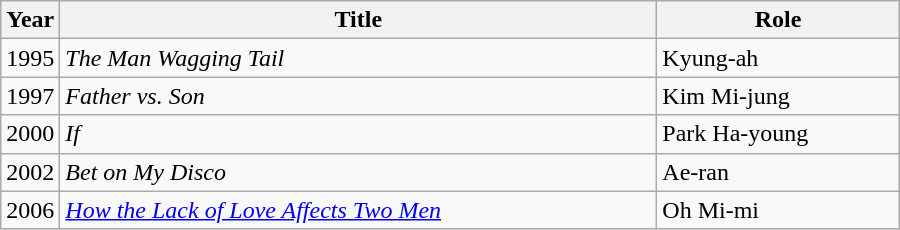<table class="wikitable" style="width:600px">
<tr>
<th width=10>Year</th>
<th>Title</th>
<th>Role</th>
</tr>
<tr>
<td>1995</td>
<td><em>The Man Wagging Tail</em></td>
<td>Kyung-ah</td>
</tr>
<tr>
<td>1997</td>
<td><em>Father vs. Son</em> </td>
<td>Kim Mi-jung</td>
</tr>
<tr>
<td>2000</td>
<td><em>If</em></td>
<td>Park Ha-young</td>
</tr>
<tr>
<td>2002</td>
<td><em>Bet on My Disco</em></td>
<td>Ae-ran</td>
</tr>
<tr>
<td>2006</td>
<td><em><a href='#'>How the Lack of Love Affects Two Men</a></em></td>
<td>Oh Mi-mi</td>
</tr>
</table>
